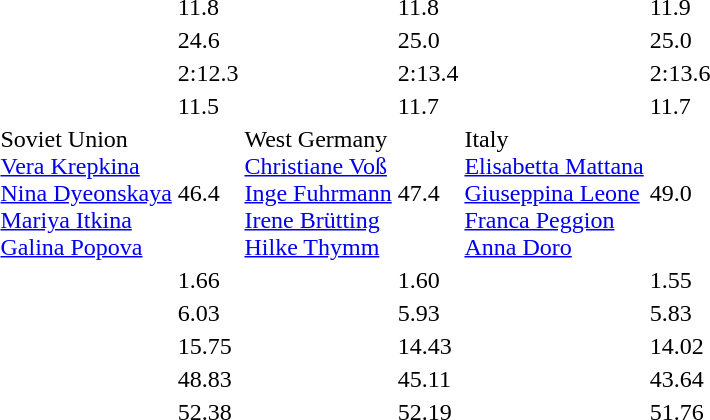<table>
<tr>
<td></td>
<td></td>
<td>11.8</td>
<td></td>
<td>11.8</td>
<td></td>
<td>11.9</td>
</tr>
<tr>
<td></td>
<td></td>
<td>24.6</td>
<td></td>
<td>25.0</td>
<td></td>
<td>25.0</td>
</tr>
<tr>
<td></td>
<td></td>
<td>2:12.3</td>
<td></td>
<td>2:13.4</td>
<td></td>
<td>2:13.6</td>
</tr>
<tr>
<td></td>
<td></td>
<td>11.5</td>
<td></td>
<td>11.7</td>
<td></td>
<td>11.7</td>
</tr>
<tr>
<td></td>
<td> Soviet Union<br><a href='#'>Vera Krepkina</a><br><a href='#'>Nina Dyeonskaya</a><br><a href='#'>Mariya Itkina</a><br><a href='#'>Galina Popova</a></td>
<td>46.4</td>
<td> West Germany<br><a href='#'>Christiane Voß</a><br><a href='#'>Inge Fuhrmann</a><br><a href='#'>Irene Brütting</a><br><a href='#'>Hilke Thymm</a></td>
<td>47.4</td>
<td> Italy<br><a href='#'>Elisabetta Mattana</a><br><a href='#'>Giuseppina Leone</a><br><a href='#'>Franca Peggion</a><br><a href='#'>Anna Doro</a></td>
<td>49.0</td>
</tr>
<tr>
<td></td>
<td></td>
<td>1.66</td>
<td></td>
<td>1.60</td>
<td></td>
<td>1.55</td>
</tr>
<tr>
<td></td>
<td></td>
<td>6.03</td>
<td></td>
<td>5.93</td>
<td></td>
<td>5.83</td>
</tr>
<tr>
<td></td>
<td></td>
<td>15.75</td>
<td></td>
<td>14.43</td>
<td></td>
<td>14.02</td>
</tr>
<tr>
<td></td>
<td></td>
<td>48.83</td>
<td></td>
<td>45.11</td>
<td></td>
<td>43.64</td>
</tr>
<tr>
<td></td>
<td></td>
<td>52.38</td>
<td></td>
<td>52.19</td>
<td></td>
<td>51.76</td>
</tr>
</table>
